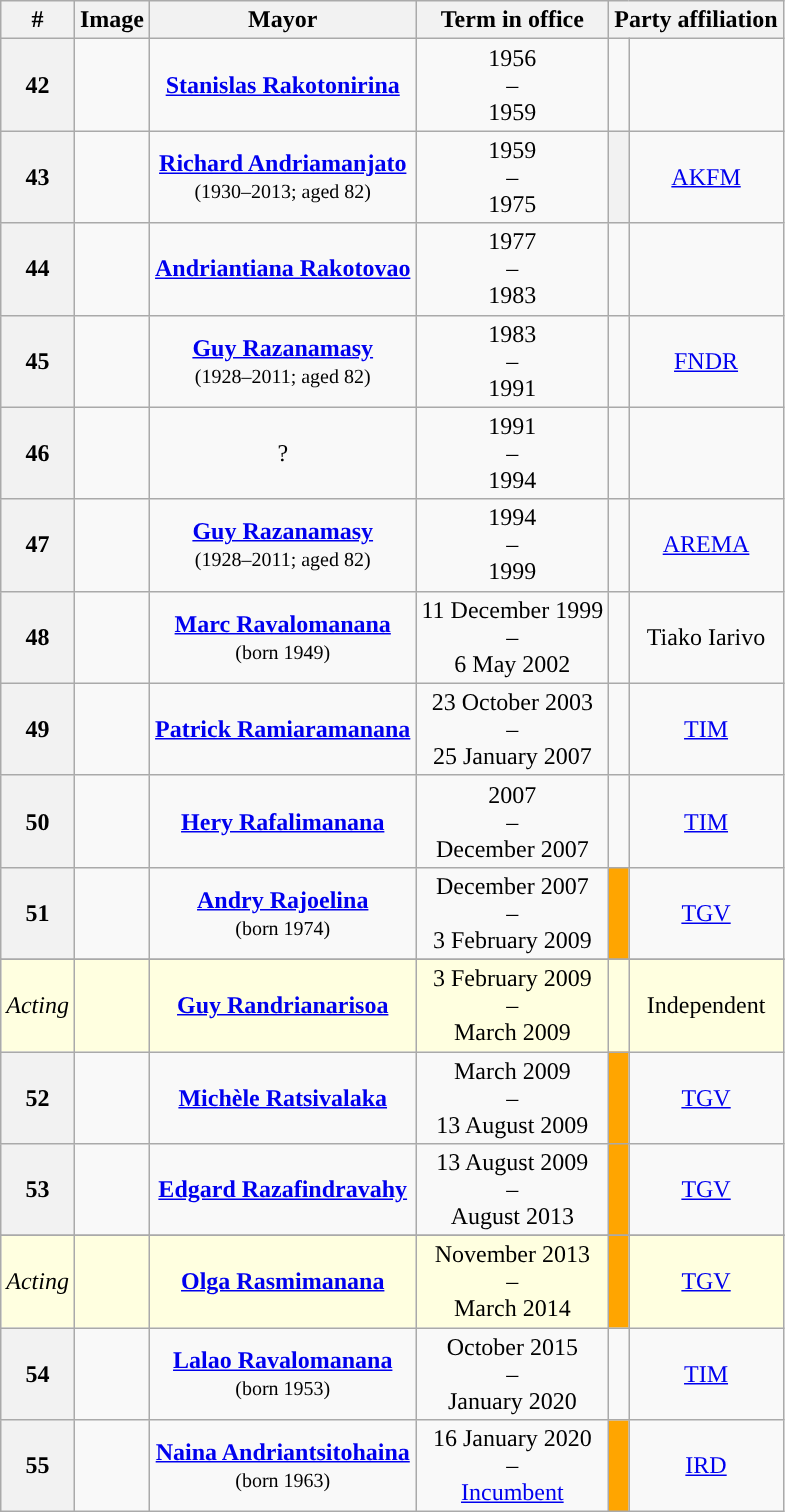<table class="wikitable" style="text-align: center;">
<tr>
<th>#</th>
<th>Image</th>
<th>Mayor</th>
<th>Term in office</th>
<th colspan="2">Party affiliation</th>
</tr>
<tr>
<th>42</th>
<td></td>
<td><strong><a href='#'>Stanislas Rakotonirina</a></strong></td>
<td><span>1956</span><br>–<br><span>1959</span></td>
<td></td>
<td></td>
</tr>
<tr>
<th>43</th>
<td></td>
<td><strong><a href='#'>Richard Andriamanjato</a></strong><br><small>(1930–2013; aged 82)</small></td>
<td><span>1959</span><br>–<br><span>1975</span></td>
<th style="background:"> </th>
<td><a href='#'>AKFM</a></td>
</tr>
<tr>
<th>44</th>
<td></td>
<td><strong><a href='#'>Andriantiana Rakotovao</a></strong></td>
<td><span>1977</span><br>–<br><span>1983</span></td>
<td></td>
<td></td>
</tr>
<tr>
<th>45</th>
<td></td>
<td><strong><a href='#'>Guy Razanamasy</a></strong><br><small>(1928–2011; aged 82)</small></td>
<td><span>1983</span><br>–<br><span>1991</span></td>
<td style="background:"> </td>
<td><a href='#'>FNDR</a></td>
</tr>
<tr>
<th>46</th>
<td></td>
<td>?</td>
<td>1991<br> –<br>1994</td>
<td></td>
<td></td>
</tr>
<tr>
<th>47</th>
<td></td>
<td><strong><a href='#'>Guy Razanamasy</a></strong><br><small>(1928–2011; aged 82)</small></td>
<td><span>1994</span><br>–<br><span>1999</span></td>
<td style="background:"> </td>
<td><a href='#'>AREMA</a></td>
</tr>
<tr>
<th>48</th>
<td></td>
<td><strong><a href='#'>Marc Ravalomanana</a></strong><br><small>(born 1949)</small></td>
<td><span>11 December 1999</span><br>–<br><span>6 May 2002</span></td>
<td style="background:"> </td>
<td>Tiako Iarivo</td>
</tr>
<tr>
<th>49</th>
<td></td>
<td><strong><a href='#'>Patrick Ramiaramanana</a></strong></td>
<td><span>23 October 2003</span><br>–<br><span>25 January 2007</span></td>
<td style="background:"> </td>
<td><a href='#'>TIM</a></td>
</tr>
<tr>
<th>50</th>
<td></td>
<td><strong><a href='#'>Hery Rafalimanana</a></strong></td>
<td><span>2007</span><br>–<br><span>December 2007</span></td>
<td style="background:"> </td>
<td><a href='#'>TIM</a></td>
</tr>
<tr>
<th>51</th>
<td></td>
<td><strong><a href='#'>Andry Rajoelina</a></strong><br><small>(born 1974)</small></td>
<td><span>December 2007</span><br>–<br><span>3 February 2009</span></td>
<th style="background: Orange;” "></th>
<td><a href='#'>TGV</a></td>
</tr>
<tr>
</tr>
<tr style="background:lightyellow">
<td><em>Acting</em></td>
<td></td>
<td><strong><a href='#'>Guy Randrianarisoa</a></strong></td>
<td><span>3 February 2009</span><br>–<br><span>March 2009</span><br></td>
<td style="background:"> </td>
<td>Independent</td>
</tr>
<tr>
<th>52</th>
<td></td>
<td><strong><a href='#'>Michèle Ratsivalaka</a></strong></td>
<td><span>March 2009</span><br>–<br><span>13 August 2009</span></td>
<th style="background: Orange;” "></th>
<td><a href='#'>TGV</a></td>
</tr>
<tr>
<th>53</th>
<td></td>
<td><strong><a href='#'>Edgard Razafindravahy</a></strong></td>
<td><span>13 August 2009</span><br>–<br><span>August 2013</span></td>
<th style="background: Orange;” "></th>
<td><a href='#'>TGV</a></td>
</tr>
<tr>
</tr>
<tr style="background:lightyellow">
<td><em>Acting</em></td>
<td></td>
<td><strong><a href='#'>Olga Rasmimanana</a></strong></td>
<td><span>November 2013</span><br>–<br><span>March 2014</span></td>
<th style="background: Orange;” "></th>
<td><a href='#'>TGV</a></td>
</tr>
<tr>
<th>54</th>
<td></td>
<td><strong><a href='#'>Lalao Ravalomanana</a></strong><br><small>(born 1953)</small></td>
<td><span>October 2015</span><br>–<br><span>January 2020</span></td>
<td style="background:"> </td>
<td><a href='#'>TIM</a></td>
</tr>
<tr>
<th>55</th>
<td></td>
<td><strong><a href='#'>Naina Andriantsitohaina</a></strong><br><small>(born 1963)</small></td>
<td><span>16 January 2020</span><br>–<br><span><a href='#'>Incumbent</a></span></td>
<td style="background: Orange;” "> </td>
<td><a href='#'>IRD</a></td>
</tr>
</table>
